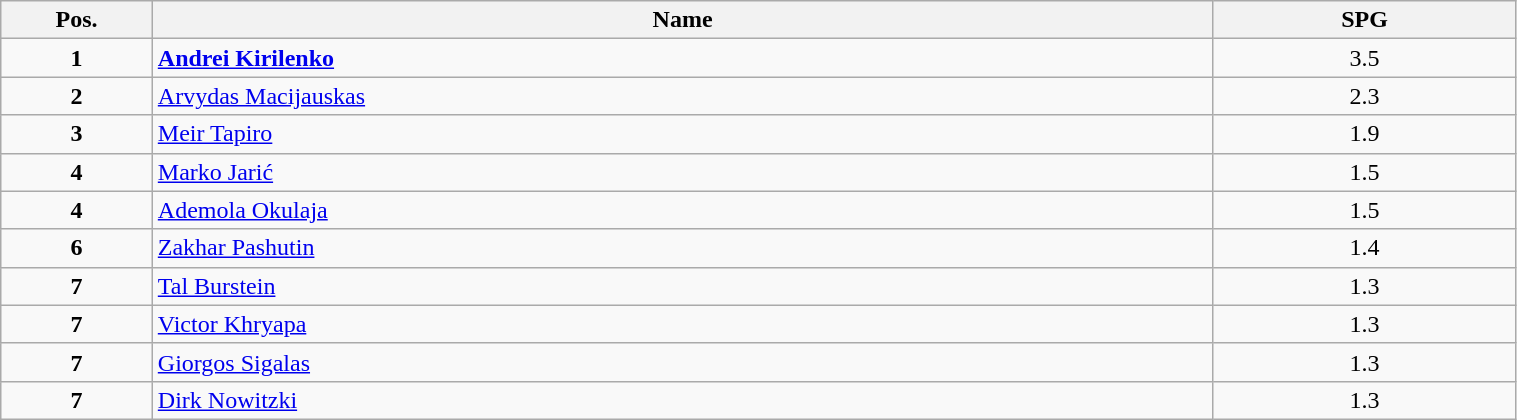<table class=wikitable width="80%">
<tr>
<th width="10%">Pos.</th>
<th width="70%">Name</th>
<th width="20%">SPG</th>
</tr>
<tr>
<td align=center><strong>1</strong></td>
<td> <strong><a href='#'>Andrei Kirilenko</a></strong></td>
<td align=center>3.5</td>
</tr>
<tr>
<td align=center><strong>2</strong></td>
<td> <a href='#'>Arvydas Macijauskas</a></td>
<td align=center>2.3</td>
</tr>
<tr>
<td align=center><strong>3</strong></td>
<td> <a href='#'>Meir Tapiro</a></td>
<td align=center>1.9</td>
</tr>
<tr>
<td align=center><strong>4</strong></td>
<td> <a href='#'>Marko Jarić</a></td>
<td align=center>1.5</td>
</tr>
<tr>
<td align=center><strong>4</strong></td>
<td> <a href='#'>Ademola Okulaja</a></td>
<td align=center>1.5</td>
</tr>
<tr>
<td align=center><strong>6</strong></td>
<td> <a href='#'>Zakhar Pashutin</a></td>
<td align=center>1.4</td>
</tr>
<tr>
<td align=center><strong>7</strong></td>
<td> <a href='#'>Tal Burstein</a></td>
<td align=center>1.3</td>
</tr>
<tr>
<td align=center><strong>7</strong></td>
<td> <a href='#'>Victor Khryapa</a></td>
<td align=center>1.3</td>
</tr>
<tr>
<td align=center><strong>7</strong></td>
<td> <a href='#'>Giorgos Sigalas</a></td>
<td align=center>1.3</td>
</tr>
<tr>
<td align=center><strong>7</strong></td>
<td> <a href='#'>Dirk Nowitzki</a></td>
<td align=center>1.3</td>
</tr>
</table>
